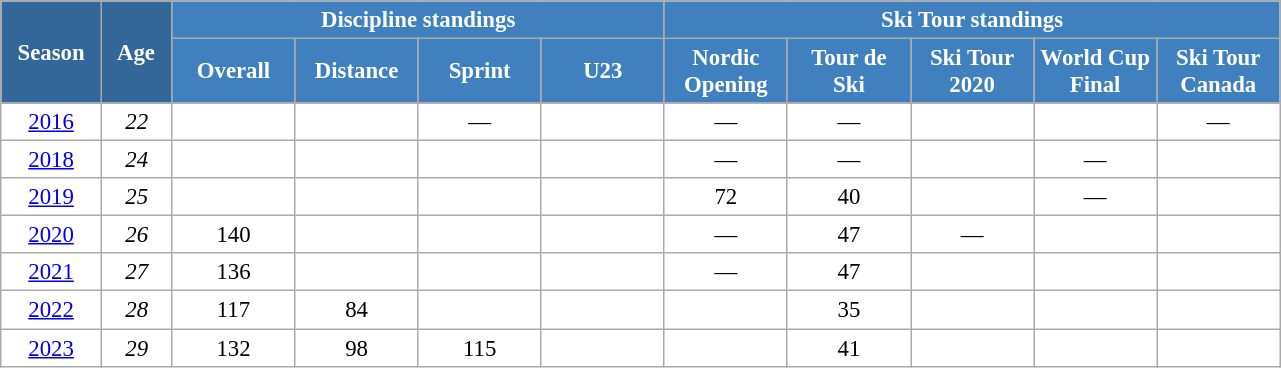<table class="wikitable" style="font-size:95%; text-align:center; border:grey solid 1px; border-collapse:collapse; background:#ffffff;">
<tr>
<th style="background-color:#369; color:white; width:60px;" rowspan="2"> Season </th>
<th style="background-color:#369; color:white; width:40px;" rowspan="2"> Age </th>
<th style="background-color:#4180be; color:white;" colspan="4">Discipline standings</th>
<th style="background-color:#4180be; color:white;" colspan="5">Ski Tour standings</th>
</tr>
<tr>
<th style="background-color:#4180be; color:white; width:75px;">Overall</th>
<th style="background-color:#4180be; color:white; width:75px;">Distance</th>
<th style="background-color:#4180be; color:white; width:75px;">Sprint</th>
<th style="background-color:#4180be; color:white; width:75px;">U23</th>
<th style="background-color:#4180be; color:white; width:75px;">Nordic<br>Opening</th>
<th style="background-color:#4180be; color:white; width:75px;">Tour de<br>Ski</th>
<th style="background-color:#4180be; color:white; width:75px;">Ski Tour<br>2020</th>
<th style="background-color:#4180be; color:white; width:75px;">World Cup<br>Final</th>
<th style="background-color:#4180be; color:white; width:75px;">Ski Tour<br>Canada</th>
</tr>
<tr>
<td><a href='#'>2016</a></td>
<td><em>22</em></td>
<td></td>
<td></td>
<td>—</td>
<td></td>
<td>—</td>
<td>—</td>
<td></td>
<td></td>
<td>—</td>
</tr>
<tr>
<td><a href='#'>2018</a></td>
<td><em>24</em></td>
<td></td>
<td></td>
<td></td>
<td></td>
<td>—</td>
<td>—</td>
<td></td>
<td>—</td>
<td></td>
</tr>
<tr>
<td><a href='#'>2019</a></td>
<td><em>25</em></td>
<td></td>
<td></td>
<td></td>
<td></td>
<td>72</td>
<td>40</td>
<td></td>
<td>—</td>
<td></td>
</tr>
<tr>
<td><a href='#'>2020</a></td>
<td><em>26</em></td>
<td>140</td>
<td></td>
<td></td>
<td></td>
<td>—</td>
<td>47</td>
<td>—</td>
<td></td>
<td></td>
</tr>
<tr>
<td><a href='#'>2021</a></td>
<td><em>27</em></td>
<td>136</td>
<td></td>
<td></td>
<td></td>
<td>—</td>
<td>47</td>
<td></td>
<td></td>
<td></td>
</tr>
<tr>
<td><a href='#'>2022</a></td>
<td><em>28</em></td>
<td>117</td>
<td>84</td>
<td></td>
<td></td>
<td></td>
<td>35</td>
<td></td>
<td></td>
<td></td>
</tr>
<tr>
<td><a href='#'>2023</a></td>
<td><em>29</em></td>
<td>132</td>
<td>98</td>
<td>115</td>
<td></td>
<td></td>
<td>41</td>
<td></td>
<td></td>
<td></td>
</tr>
</table>
